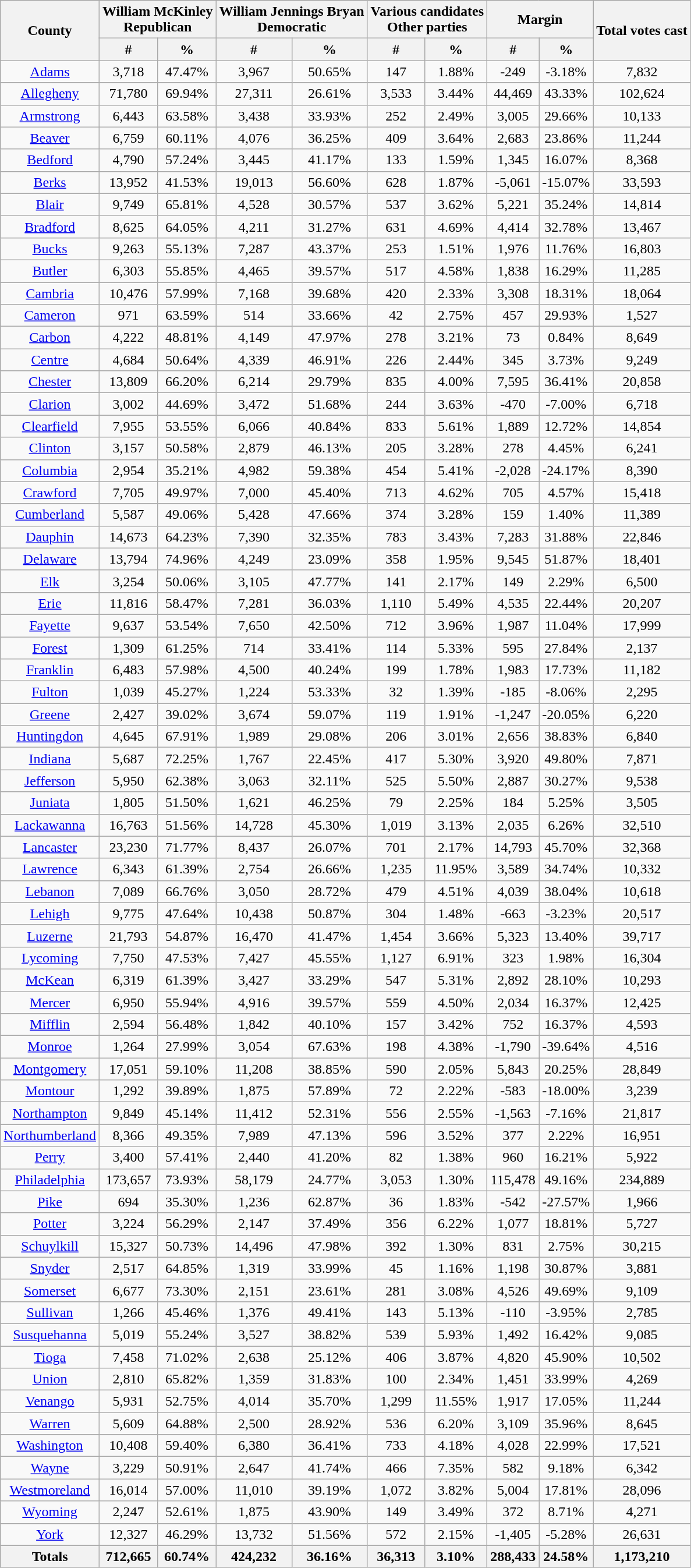<table class="wikitable sortable mw-collapsible mw-collapsed">
<tr>
<th rowspan="2">County</th>
<th colspan="2">William McKinley<br>Republican</th>
<th colspan="2">William Jennings Bryan<br>Democratic</th>
<th colspan="2">Various candidates<br>Other parties</th>
<th colspan="2">Margin</th>
<th rowspan="2" data-sort-type="number">Total votes cast</th>
</tr>
<tr>
<th data-sort-type="number">#</th>
<th data-sort-type="number">%</th>
<th data-sort-type="number">#</th>
<th data-sort-type="number">%</th>
<th data-sort-type="number">#</th>
<th data-sort-type="number">%</th>
<th data-sort-type="number">#</th>
<th data-sort-type="number">%</th>
</tr>
<tr style="text-align:center;">
<td><a href='#'>Adams</a></td>
<td>3,718</td>
<td>47.47%</td>
<td>3,967</td>
<td>50.65%</td>
<td>147</td>
<td>1.88%</td>
<td>-249</td>
<td>-3.18%</td>
<td>7,832</td>
</tr>
<tr style="text-align:center;">
<td><a href='#'>Allegheny</a></td>
<td>71,780</td>
<td>69.94%</td>
<td>27,311</td>
<td>26.61%</td>
<td>3,533</td>
<td>3.44%</td>
<td>44,469</td>
<td>43.33%</td>
<td>102,624</td>
</tr>
<tr style="text-align:center;">
<td><a href='#'>Armstrong</a></td>
<td>6,443</td>
<td>63.58%</td>
<td>3,438</td>
<td>33.93%</td>
<td>252</td>
<td>2.49%</td>
<td>3,005</td>
<td>29.66%</td>
<td>10,133</td>
</tr>
<tr style="text-align:center;">
<td><a href='#'>Beaver</a></td>
<td>6,759</td>
<td>60.11%</td>
<td>4,076</td>
<td>36.25%</td>
<td>409</td>
<td>3.64%</td>
<td>2,683</td>
<td>23.86%</td>
<td>11,244</td>
</tr>
<tr style="text-align:center;">
<td><a href='#'>Bedford</a></td>
<td>4,790</td>
<td>57.24%</td>
<td>3,445</td>
<td>41.17%</td>
<td>133</td>
<td>1.59%</td>
<td>1,345</td>
<td>16.07%</td>
<td>8,368</td>
</tr>
<tr style="text-align:center;">
<td><a href='#'>Berks</a></td>
<td>13,952</td>
<td>41.53%</td>
<td>19,013</td>
<td>56.60%</td>
<td>628</td>
<td>1.87%</td>
<td>-5,061</td>
<td>-15.07%</td>
<td>33,593</td>
</tr>
<tr style="text-align:center;">
<td><a href='#'>Blair</a></td>
<td>9,749</td>
<td>65.81%</td>
<td>4,528</td>
<td>30.57%</td>
<td>537</td>
<td>3.62%</td>
<td>5,221</td>
<td>35.24%</td>
<td>14,814</td>
</tr>
<tr style="text-align:center;">
<td><a href='#'>Bradford</a></td>
<td>8,625</td>
<td>64.05%</td>
<td>4,211</td>
<td>31.27%</td>
<td>631</td>
<td>4.69%</td>
<td>4,414</td>
<td>32.78%</td>
<td>13,467</td>
</tr>
<tr style="text-align:center;">
<td><a href='#'>Bucks</a></td>
<td>9,263</td>
<td>55.13%</td>
<td>7,287</td>
<td>43.37%</td>
<td>253</td>
<td>1.51%</td>
<td>1,976</td>
<td>11.76%</td>
<td>16,803</td>
</tr>
<tr style="text-align:center;">
<td><a href='#'>Butler</a></td>
<td>6,303</td>
<td>55.85%</td>
<td>4,465</td>
<td>39.57%</td>
<td>517</td>
<td>4.58%</td>
<td>1,838</td>
<td>16.29%</td>
<td>11,285</td>
</tr>
<tr style="text-align:center;">
<td><a href='#'>Cambria</a></td>
<td>10,476</td>
<td>57.99%</td>
<td>7,168</td>
<td>39.68%</td>
<td>420</td>
<td>2.33%</td>
<td>3,308</td>
<td>18.31%</td>
<td>18,064</td>
</tr>
<tr style="text-align:center;">
<td><a href='#'>Cameron</a></td>
<td>971</td>
<td>63.59%</td>
<td>514</td>
<td>33.66%</td>
<td>42</td>
<td>2.75%</td>
<td>457</td>
<td>29.93%</td>
<td>1,527</td>
</tr>
<tr style="text-align:center;">
<td><a href='#'>Carbon</a></td>
<td>4,222</td>
<td>48.81%</td>
<td>4,149</td>
<td>47.97%</td>
<td>278</td>
<td>3.21%</td>
<td>73</td>
<td>0.84%</td>
<td>8,649</td>
</tr>
<tr style="text-align:center;">
<td><a href='#'>Centre</a></td>
<td>4,684</td>
<td>50.64%</td>
<td>4,339</td>
<td>46.91%</td>
<td>226</td>
<td>2.44%</td>
<td>345</td>
<td>3.73%</td>
<td>9,249</td>
</tr>
<tr style="text-align:center;">
<td><a href='#'>Chester</a></td>
<td>13,809</td>
<td>66.20%</td>
<td>6,214</td>
<td>29.79%</td>
<td>835</td>
<td>4.00%</td>
<td>7,595</td>
<td>36.41%</td>
<td>20,858</td>
</tr>
<tr style="text-align:center;">
<td><a href='#'>Clarion</a></td>
<td>3,002</td>
<td>44.69%</td>
<td>3,472</td>
<td>51.68%</td>
<td>244</td>
<td>3.63%</td>
<td>-470</td>
<td>-7.00%</td>
<td>6,718</td>
</tr>
<tr style="text-align:center;">
<td><a href='#'>Clearfield</a></td>
<td>7,955</td>
<td>53.55%</td>
<td>6,066</td>
<td>40.84%</td>
<td>833</td>
<td>5.61%</td>
<td>1,889</td>
<td>12.72%</td>
<td>14,854</td>
</tr>
<tr style="text-align:center;">
<td><a href='#'>Clinton</a></td>
<td>3,157</td>
<td>50.58%</td>
<td>2,879</td>
<td>46.13%</td>
<td>205</td>
<td>3.28%</td>
<td>278</td>
<td>4.45%</td>
<td>6,241</td>
</tr>
<tr style="text-align:center;">
<td><a href='#'>Columbia</a></td>
<td>2,954</td>
<td>35.21%</td>
<td>4,982</td>
<td>59.38%</td>
<td>454</td>
<td>5.41%</td>
<td>-2,028</td>
<td>-24.17%</td>
<td>8,390</td>
</tr>
<tr style="text-align:center;">
<td><a href='#'>Crawford</a></td>
<td>7,705</td>
<td>49.97%</td>
<td>7,000</td>
<td>45.40%</td>
<td>713</td>
<td>4.62%</td>
<td>705</td>
<td>4.57%</td>
<td>15,418</td>
</tr>
<tr style="text-align:center;">
<td><a href='#'>Cumberland</a></td>
<td>5,587</td>
<td>49.06%</td>
<td>5,428</td>
<td>47.66%</td>
<td>374</td>
<td>3.28%</td>
<td>159</td>
<td>1.40%</td>
<td>11,389</td>
</tr>
<tr style="text-align:center;">
<td><a href='#'>Dauphin</a></td>
<td>14,673</td>
<td>64.23%</td>
<td>7,390</td>
<td>32.35%</td>
<td>783</td>
<td>3.43%</td>
<td>7,283</td>
<td>31.88%</td>
<td>22,846</td>
</tr>
<tr style="text-align:center;">
<td><a href='#'>Delaware</a></td>
<td>13,794</td>
<td>74.96%</td>
<td>4,249</td>
<td>23.09%</td>
<td>358</td>
<td>1.95%</td>
<td>9,545</td>
<td>51.87%</td>
<td>18,401</td>
</tr>
<tr style="text-align:center;">
<td><a href='#'>Elk</a></td>
<td>3,254</td>
<td>50.06%</td>
<td>3,105</td>
<td>47.77%</td>
<td>141</td>
<td>2.17%</td>
<td>149</td>
<td>2.29%</td>
<td>6,500</td>
</tr>
<tr style="text-align:center;">
<td><a href='#'>Erie</a></td>
<td>11,816</td>
<td>58.47%</td>
<td>7,281</td>
<td>36.03%</td>
<td>1,110</td>
<td>5.49%</td>
<td>4,535</td>
<td>22.44%</td>
<td>20,207</td>
</tr>
<tr style="text-align:center;">
<td><a href='#'>Fayette</a></td>
<td>9,637</td>
<td>53.54%</td>
<td>7,650</td>
<td>42.50%</td>
<td>712</td>
<td>3.96%</td>
<td>1,987</td>
<td>11.04%</td>
<td>17,999</td>
</tr>
<tr style="text-align:center;">
<td><a href='#'>Forest</a></td>
<td>1,309</td>
<td>61.25%</td>
<td>714</td>
<td>33.41%</td>
<td>114</td>
<td>5.33%</td>
<td>595</td>
<td>27.84%</td>
<td>2,137</td>
</tr>
<tr style="text-align:center;">
<td><a href='#'>Franklin</a></td>
<td>6,483</td>
<td>57.98%</td>
<td>4,500</td>
<td>40.24%</td>
<td>199</td>
<td>1.78%</td>
<td>1,983</td>
<td>17.73%</td>
<td>11,182</td>
</tr>
<tr style="text-align:center;">
<td><a href='#'>Fulton</a></td>
<td>1,039</td>
<td>45.27%</td>
<td>1,224</td>
<td>53.33%</td>
<td>32</td>
<td>1.39%</td>
<td>-185</td>
<td>-8.06%</td>
<td>2,295</td>
</tr>
<tr style="text-align:center;">
<td><a href='#'>Greene</a></td>
<td>2,427</td>
<td>39.02%</td>
<td>3,674</td>
<td>59.07%</td>
<td>119</td>
<td>1.91%</td>
<td>-1,247</td>
<td>-20.05%</td>
<td>6,220</td>
</tr>
<tr style="text-align:center;">
<td><a href='#'>Huntingdon</a></td>
<td>4,645</td>
<td>67.91%</td>
<td>1,989</td>
<td>29.08%</td>
<td>206</td>
<td>3.01%</td>
<td>2,656</td>
<td>38.83%</td>
<td>6,840</td>
</tr>
<tr style="text-align:center;">
<td><a href='#'>Indiana</a></td>
<td>5,687</td>
<td>72.25%</td>
<td>1,767</td>
<td>22.45%</td>
<td>417</td>
<td>5.30%</td>
<td>3,920</td>
<td>49.80%</td>
<td>7,871</td>
</tr>
<tr style="text-align:center;">
<td><a href='#'>Jefferson</a></td>
<td>5,950</td>
<td>62.38%</td>
<td>3,063</td>
<td>32.11%</td>
<td>525</td>
<td>5.50%</td>
<td>2,887</td>
<td>30.27%</td>
<td>9,538</td>
</tr>
<tr style="text-align:center;">
<td><a href='#'>Juniata</a></td>
<td>1,805</td>
<td>51.50%</td>
<td>1,621</td>
<td>46.25%</td>
<td>79</td>
<td>2.25%</td>
<td>184</td>
<td>5.25%</td>
<td>3,505</td>
</tr>
<tr style="text-align:center;">
<td><a href='#'>Lackawanna</a></td>
<td>16,763</td>
<td>51.56%</td>
<td>14,728</td>
<td>45.30%</td>
<td>1,019</td>
<td>3.13%</td>
<td>2,035</td>
<td>6.26%</td>
<td>32,510</td>
</tr>
<tr style="text-align:center;">
<td><a href='#'>Lancaster</a></td>
<td>23,230</td>
<td>71.77%</td>
<td>8,437</td>
<td>26.07%</td>
<td>701</td>
<td>2.17%</td>
<td>14,793</td>
<td>45.70%</td>
<td>32,368</td>
</tr>
<tr style="text-align:center;">
<td><a href='#'>Lawrence</a></td>
<td>6,343</td>
<td>61.39%</td>
<td>2,754</td>
<td>26.66%</td>
<td>1,235</td>
<td>11.95%</td>
<td>3,589</td>
<td>34.74%</td>
<td>10,332</td>
</tr>
<tr style="text-align:center;">
<td><a href='#'>Lebanon</a></td>
<td>7,089</td>
<td>66.76%</td>
<td>3,050</td>
<td>28.72%</td>
<td>479</td>
<td>4.51%</td>
<td>4,039</td>
<td>38.04%</td>
<td>10,618</td>
</tr>
<tr style="text-align:center;">
<td><a href='#'>Lehigh</a></td>
<td>9,775</td>
<td>47.64%</td>
<td>10,438</td>
<td>50.87%</td>
<td>304</td>
<td>1.48%</td>
<td>-663</td>
<td>-3.23%</td>
<td>20,517</td>
</tr>
<tr style="text-align:center;">
<td><a href='#'>Luzerne</a></td>
<td>21,793</td>
<td>54.87%</td>
<td>16,470</td>
<td>41.47%</td>
<td>1,454</td>
<td>3.66%</td>
<td>5,323</td>
<td>13.40%</td>
<td>39,717</td>
</tr>
<tr style="text-align:center;">
<td><a href='#'>Lycoming</a></td>
<td>7,750</td>
<td>47.53%</td>
<td>7,427</td>
<td>45.55%</td>
<td>1,127</td>
<td>6.91%</td>
<td>323</td>
<td>1.98%</td>
<td>16,304</td>
</tr>
<tr style="text-align:center;">
<td><a href='#'>McKean</a></td>
<td>6,319</td>
<td>61.39%</td>
<td>3,427</td>
<td>33.29%</td>
<td>547</td>
<td>5.31%</td>
<td>2,892</td>
<td>28.10%</td>
<td>10,293</td>
</tr>
<tr style="text-align:center;">
<td><a href='#'>Mercer</a></td>
<td>6,950</td>
<td>55.94%</td>
<td>4,916</td>
<td>39.57%</td>
<td>559</td>
<td>4.50%</td>
<td>2,034</td>
<td>16.37%</td>
<td>12,425</td>
</tr>
<tr style="text-align:center;">
<td><a href='#'>Mifflin</a></td>
<td>2,594</td>
<td>56.48%</td>
<td>1,842</td>
<td>40.10%</td>
<td>157</td>
<td>3.42%</td>
<td>752</td>
<td>16.37%</td>
<td>4,593</td>
</tr>
<tr style="text-align:center;">
<td><a href='#'>Monroe</a></td>
<td>1,264</td>
<td>27.99%</td>
<td>3,054</td>
<td>67.63%</td>
<td>198</td>
<td>4.38%</td>
<td>-1,790</td>
<td>-39.64%</td>
<td>4,516</td>
</tr>
<tr style="text-align:center;">
<td><a href='#'>Montgomery</a></td>
<td>17,051</td>
<td>59.10%</td>
<td>11,208</td>
<td>38.85%</td>
<td>590</td>
<td>2.05%</td>
<td>5,843</td>
<td>20.25%</td>
<td>28,849</td>
</tr>
<tr style="text-align:center;">
<td><a href='#'>Montour</a></td>
<td>1,292</td>
<td>39.89%</td>
<td>1,875</td>
<td>57.89%</td>
<td>72</td>
<td>2.22%</td>
<td>-583</td>
<td>-18.00%</td>
<td>3,239</td>
</tr>
<tr style="text-align:center;">
<td><a href='#'>Northampton</a></td>
<td>9,849</td>
<td>45.14%</td>
<td>11,412</td>
<td>52.31%</td>
<td>556</td>
<td>2.55%</td>
<td>-1,563</td>
<td>-7.16%</td>
<td>21,817</td>
</tr>
<tr style="text-align:center;">
<td><a href='#'>Northumberland</a></td>
<td>8,366</td>
<td>49.35%</td>
<td>7,989</td>
<td>47.13%</td>
<td>596</td>
<td>3.52%</td>
<td>377</td>
<td>2.22%</td>
<td>16,951</td>
</tr>
<tr style="text-align:center;">
<td><a href='#'>Perry</a></td>
<td>3,400</td>
<td>57.41%</td>
<td>2,440</td>
<td>41.20%</td>
<td>82</td>
<td>1.38%</td>
<td>960</td>
<td>16.21%</td>
<td>5,922</td>
</tr>
<tr style="text-align:center;">
<td><a href='#'>Philadelphia</a></td>
<td>173,657</td>
<td>73.93%</td>
<td>58,179</td>
<td>24.77%</td>
<td>3,053</td>
<td>1.30%</td>
<td>115,478</td>
<td>49.16%</td>
<td>234,889</td>
</tr>
<tr style="text-align:center;">
<td><a href='#'>Pike</a></td>
<td>694</td>
<td>35.30%</td>
<td>1,236</td>
<td>62.87%</td>
<td>36</td>
<td>1.83%</td>
<td>-542</td>
<td>-27.57%</td>
<td>1,966</td>
</tr>
<tr style="text-align:center;">
<td><a href='#'>Potter</a></td>
<td>3,224</td>
<td>56.29%</td>
<td>2,147</td>
<td>37.49%</td>
<td>356</td>
<td>6.22%</td>
<td>1,077</td>
<td>18.81%</td>
<td>5,727</td>
</tr>
<tr style="text-align:center;">
<td><a href='#'>Schuylkill</a></td>
<td>15,327</td>
<td>50.73%</td>
<td>14,496</td>
<td>47.98%</td>
<td>392</td>
<td>1.30%</td>
<td>831</td>
<td>2.75%</td>
<td>30,215</td>
</tr>
<tr style="text-align:center;">
<td><a href='#'>Snyder</a></td>
<td>2,517</td>
<td>64.85%</td>
<td>1,319</td>
<td>33.99%</td>
<td>45</td>
<td>1.16%</td>
<td>1,198</td>
<td>30.87%</td>
<td>3,881</td>
</tr>
<tr style="text-align:center;">
<td><a href='#'>Somerset</a></td>
<td>6,677</td>
<td>73.30%</td>
<td>2,151</td>
<td>23.61%</td>
<td>281</td>
<td>3.08%</td>
<td>4,526</td>
<td>49.69%</td>
<td>9,109</td>
</tr>
<tr style="text-align:center;">
<td><a href='#'>Sullivan</a></td>
<td>1,266</td>
<td>45.46%</td>
<td>1,376</td>
<td>49.41%</td>
<td>143</td>
<td>5.13%</td>
<td>-110</td>
<td>-3.95%</td>
<td>2,785</td>
</tr>
<tr style="text-align:center;">
<td><a href='#'>Susquehanna</a></td>
<td>5,019</td>
<td>55.24%</td>
<td>3,527</td>
<td>38.82%</td>
<td>539</td>
<td>5.93%</td>
<td>1,492</td>
<td>16.42%</td>
<td>9,085</td>
</tr>
<tr style="text-align:center;">
<td><a href='#'>Tioga</a></td>
<td>7,458</td>
<td>71.02%</td>
<td>2,638</td>
<td>25.12%</td>
<td>406</td>
<td>3.87%</td>
<td>4,820</td>
<td>45.90%</td>
<td>10,502</td>
</tr>
<tr style="text-align:center;">
<td><a href='#'>Union</a></td>
<td>2,810</td>
<td>65.82%</td>
<td>1,359</td>
<td>31.83%</td>
<td>100</td>
<td>2.34%</td>
<td>1,451</td>
<td>33.99%</td>
<td>4,269</td>
</tr>
<tr style="text-align:center;">
<td><a href='#'>Venango</a></td>
<td>5,931</td>
<td>52.75%</td>
<td>4,014</td>
<td>35.70%</td>
<td>1,299</td>
<td>11.55%</td>
<td>1,917</td>
<td>17.05%</td>
<td>11,244</td>
</tr>
<tr style="text-align:center;">
<td><a href='#'>Warren</a></td>
<td>5,609</td>
<td>64.88%</td>
<td>2,500</td>
<td>28.92%</td>
<td>536</td>
<td>6.20%</td>
<td>3,109</td>
<td>35.96%</td>
<td>8,645</td>
</tr>
<tr style="text-align:center;">
<td><a href='#'>Washington</a></td>
<td>10,408</td>
<td>59.40%</td>
<td>6,380</td>
<td>36.41%</td>
<td>733</td>
<td>4.18%</td>
<td>4,028</td>
<td>22.99%</td>
<td>17,521</td>
</tr>
<tr style="text-align:center;">
<td><a href='#'>Wayne</a></td>
<td>3,229</td>
<td>50.91%</td>
<td>2,647</td>
<td>41.74%</td>
<td>466</td>
<td>7.35%</td>
<td>582</td>
<td>9.18%</td>
<td>6,342</td>
</tr>
<tr style="text-align:center;">
<td><a href='#'>Westmoreland</a></td>
<td>16,014</td>
<td>57.00%</td>
<td>11,010</td>
<td>39.19%</td>
<td>1,072</td>
<td>3.82%</td>
<td>5,004</td>
<td>17.81%</td>
<td>28,096</td>
</tr>
<tr style="text-align:center;">
<td><a href='#'>Wyoming</a></td>
<td>2,247</td>
<td>52.61%</td>
<td>1,875</td>
<td>43.90%</td>
<td>149</td>
<td>3.49%</td>
<td>372</td>
<td>8.71%</td>
<td>4,271</td>
</tr>
<tr style="text-align:center;">
<td><a href='#'>York</a></td>
<td>12,327</td>
<td>46.29%</td>
<td>13,732</td>
<td>51.56%</td>
<td>572</td>
<td>2.15%</td>
<td>-1,405</td>
<td>-5.28%</td>
<td>26,631</td>
</tr>
<tr style="text-align:center;">
<th>Totals</th>
<th>712,665</th>
<th>60.74%</th>
<th>424,232</th>
<th>36.16%</th>
<th>36,313</th>
<th>3.10%</th>
<th>288,433</th>
<th>24.58%</th>
<th>1,173,210</th>
</tr>
</table>
